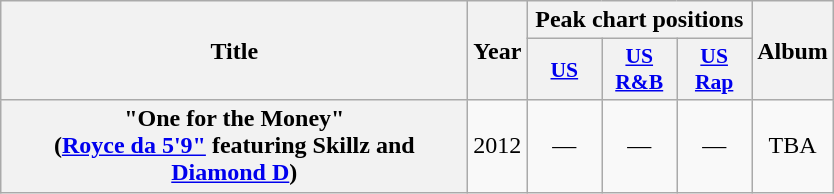<table class="wikitable plainrowheaders" style="text-align:center;" border="1">
<tr>
<th scope="col" rowspan="2" style="width:19em;">Title</th>
<th scope="col" rowspan="2">Year</th>
<th scope="col" colspan="3">Peak chart positions</th>
<th scope="col" rowspan="2">Album</th>
</tr>
<tr>
<th style="width:3em; font-size:90%"><a href='#'>US</a></th>
<th style="width:3em; font-size:90%"><a href='#'>US<br>R&B</a></th>
<th style="width:3em; font-size:90%"><a href='#'>US<br>Rap</a></th>
</tr>
<tr>
<th scope="row">"One for the Money"<br><span>(<a href='#'>Royce da 5'9"</a> featuring Skillz and <a href='#'>Diamond D</a>)</span></th>
<td>2012</td>
<td>—</td>
<td>—</td>
<td>—</td>
<td>TBA</td>
</tr>
</table>
